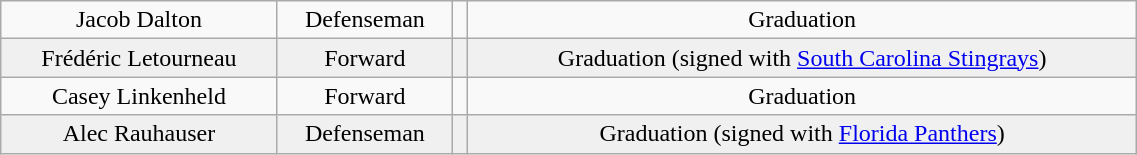<table class="wikitable" width="60%">
<tr align="center" bgcolor="">
<td>Jacob Dalton</td>
<td>Defenseman</td>
<td></td>
<td>Graduation</td>
</tr>
<tr align="center" bgcolor="f0f0f0">
<td>Frédéric Letourneau</td>
<td>Forward</td>
<td></td>
<td>Graduation (signed with <a href='#'>South Carolina Stingrays</a>)</td>
</tr>
<tr align="center" bgcolor="">
<td>Casey Linkenheld</td>
<td>Forward</td>
<td></td>
<td>Graduation</td>
</tr>
<tr align="center" bgcolor="f0f0f0">
<td>Alec Rauhauser</td>
<td>Defenseman</td>
<td></td>
<td>Graduation (signed with <a href='#'>Florida Panthers</a>)</td>
</tr>
</table>
